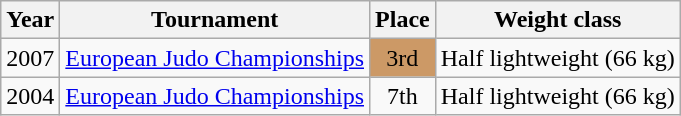<table class=wikitable>
<tr>
<th>Year</th>
<th>Tournament</th>
<th>Place</th>
<th>Weight class</th>
</tr>
<tr>
<td>2007</td>
<td><a href='#'>European Judo Championships</a></td>
<td bgcolor="cc9966" align="center">3rd</td>
<td>Half lightweight (66 kg)</td>
</tr>
<tr>
<td>2004</td>
<td><a href='#'>European Judo Championships</a></td>
<td align="center">7th</td>
<td>Half lightweight (66 kg)</td>
</tr>
</table>
